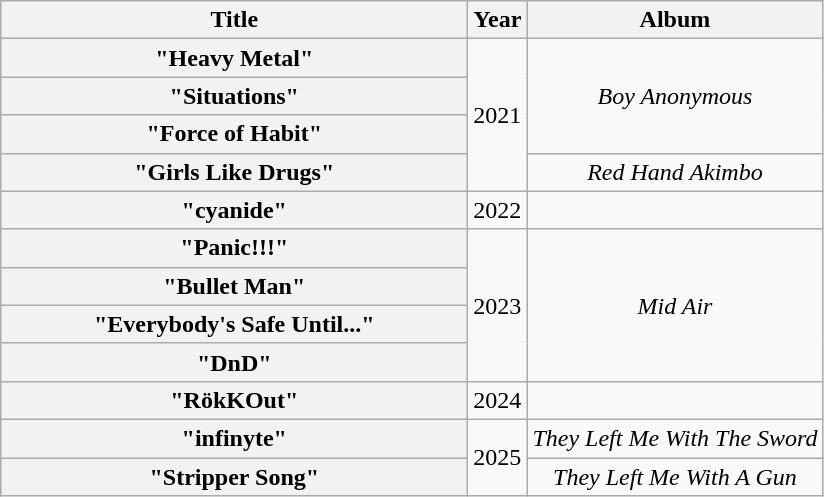<table class="wikitable plainrowheaders" style="text-align:center;">
<tr>
<th scope="col" style="width:19em;">Title</th>
<th scope="col">Year</th>
<th scope="col">Album</th>
</tr>
<tr>
<th scope="row">"Heavy Metal"</th>
<td rowspan="4">2021</td>
<td rowspan="3"><em>Boy Anonymous</em></td>
</tr>
<tr>
<th scope="row">"Situations"</th>
</tr>
<tr>
<th scope="row">"Force of Habit"</th>
</tr>
<tr>
<th scope="row">"Girls Like Drugs"</th>
<td><em>Red Hand Akimbo</em></td>
</tr>
<tr>
<th scope="row">"cyanide"<br></th>
<td>2022</td>
<td></td>
</tr>
<tr>
<th scope="row">"Panic!&excl;!"</th>
<td rowspan="4">2023</td>
<td rowspan="4"><em>Mid Air</em></td>
</tr>
<tr>
<th scope="row">"Bullet Man"</th>
</tr>
<tr>
<th scope="row">"Everybody's Safe Until..."</th>
</tr>
<tr>
<th scope="row">"DnD"<br></th>
</tr>
<tr>
<th scope="row">"RökKOut"</th>
<td>2024</td>
<td></td>
</tr>
<tr>
<th scope="row">"infinyte"</th>
<td rowspan="2">2025</td>
<td><em>They Left Me With The Sword</em></td>
</tr>
<tr>
<th scope="row">"Stripper Song"</th>
<td><em>They Left Me With A Gun</em></td>
</tr>
</table>
